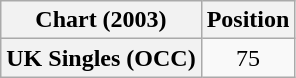<table class="wikitable plainrowheaders" style="text-align:center">
<tr>
<th>Chart (2003)</th>
<th>Position</th>
</tr>
<tr>
<th scope="row">UK Singles (OCC)</th>
<td>75</td>
</tr>
</table>
